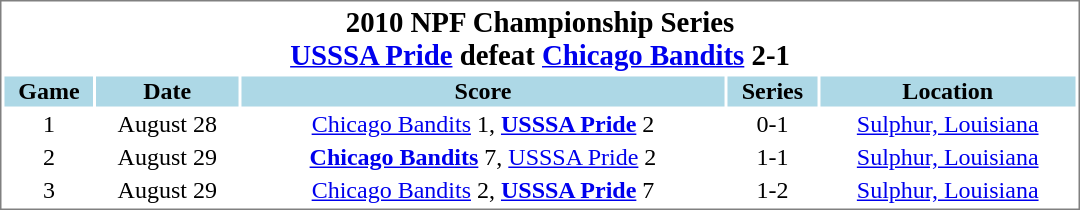<table cellpadding="1"  style="min-width:45em;text-align:center;font-size:100%; border:1px solid gray;">
<tr style="font-size:larger;">
<th colspan=8>2010 NPF Championship Series<br> <a href='#'>USSSA Pride</a> defeat <a href='#'>Chicago Bandits</a>  2-1</th>
</tr>
<tr style="background:lightblue;">
<th>Game</th>
<th>Date</th>
<th>Score</th>
<th>Series<br></th>
<th>Location</th>
</tr>
<tr>
<td>1</td>
<td>August 28</td>
<td><a href='#'>Chicago Bandits</a> 1, <strong><a href='#'>USSSA Pride</a></strong> 2</td>
<td>0-1</td>
<td><a href='#'>Sulphur, Louisiana</a></td>
</tr>
<tr>
<td>2</td>
<td>August 29</td>
<td><strong><a href='#'>Chicago Bandits</a></strong> 7, <a href='#'>USSSA Pride</a> 2</td>
<td>1-1</td>
<td><a href='#'>Sulphur, Louisiana</a></td>
</tr>
<tr>
<td>3</td>
<td>August 29</td>
<td><a href='#'>Chicago Bandits</a> 2, <strong><a href='#'>USSSA Pride</a></strong> 7</td>
<td>1-2</td>
<td><a href='#'>Sulphur, Louisiana</a></td>
</tr>
</table>
